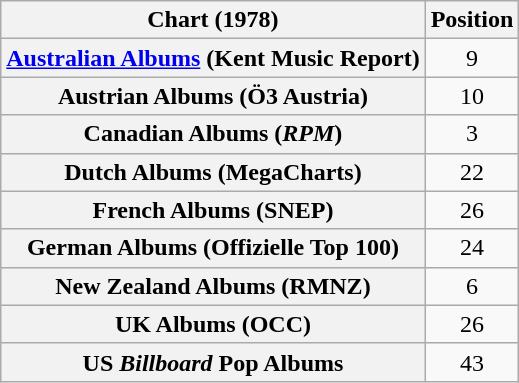<table class="wikitable sortable plainrowheaders" style="text-align:center;">
<tr>
<th scope="col">Chart (1978)</th>
<th scope="col">Position</th>
</tr>
<tr>
<th scope="row"><a href='#'>Australian Albums</a> (Kent Music Report)</th>
<td>9</td>
</tr>
<tr>
<th scope="row">Austrian Albums (Ö3 Austria)</th>
<td>10</td>
</tr>
<tr>
<th scope="row">Canadian Albums (<em>RPM</em>)</th>
<td>3</td>
</tr>
<tr>
<th scope="row">Dutch Albums (MegaCharts)</th>
<td>22</td>
</tr>
<tr>
<th scope="row">French Albums (SNEP)</th>
<td>26</td>
</tr>
<tr>
<th scope="row">German Albums (Offizielle Top 100)</th>
<td>24</td>
</tr>
<tr>
<th scope="row">New Zealand Albums (RMNZ)</th>
<td>6</td>
</tr>
<tr>
<th scope="row">UK Albums (OCC)</th>
<td>26</td>
</tr>
<tr>
<th scope="row">US <em>Billboard</em> Pop Albums</th>
<td>43</td>
</tr>
</table>
